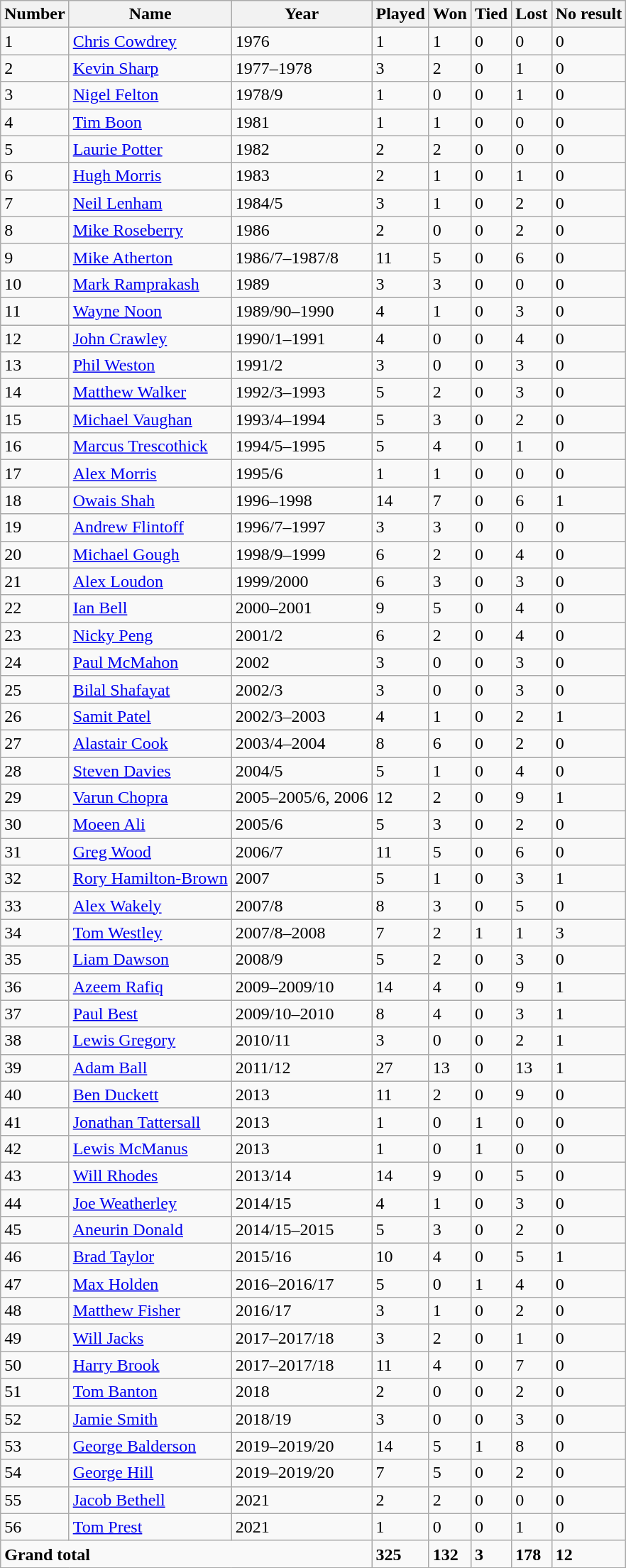<table class="wikitable">
<tr>
<th>Number</th>
<th>Name</th>
<th>Year</th>
<th>Played</th>
<th>Won</th>
<th>Tied</th>
<th>Lost</th>
<th>No result</th>
</tr>
<tr>
<td>1</td>
<td><a href='#'>Chris Cowdrey</a></td>
<td>1976</td>
<td>1</td>
<td>1</td>
<td>0</td>
<td>0</td>
<td>0</td>
</tr>
<tr>
<td>2</td>
<td><a href='#'>Kevin Sharp</a></td>
<td>1977–1978</td>
<td>3</td>
<td>2</td>
<td>0</td>
<td>1</td>
<td>0</td>
</tr>
<tr>
<td>3</td>
<td><a href='#'>Nigel Felton</a></td>
<td>1978/9</td>
<td>1</td>
<td>0</td>
<td>0</td>
<td>1</td>
<td>0</td>
</tr>
<tr>
<td>4</td>
<td><a href='#'>Tim Boon</a></td>
<td>1981</td>
<td>1</td>
<td>1</td>
<td>0</td>
<td>0</td>
<td>0</td>
</tr>
<tr>
<td>5</td>
<td><a href='#'>Laurie Potter</a></td>
<td>1982</td>
<td>2</td>
<td>2</td>
<td>0</td>
<td>0</td>
<td>0</td>
</tr>
<tr>
<td>6</td>
<td><a href='#'>Hugh Morris</a></td>
<td>1983</td>
<td>2</td>
<td>1</td>
<td>0</td>
<td>1</td>
<td>0</td>
</tr>
<tr>
<td>7</td>
<td><a href='#'>Neil Lenham</a></td>
<td>1984/5</td>
<td>3</td>
<td>1</td>
<td>0</td>
<td>2</td>
<td>0</td>
</tr>
<tr>
<td>8</td>
<td><a href='#'>Mike Roseberry</a></td>
<td>1986</td>
<td>2</td>
<td>0</td>
<td>0</td>
<td>2</td>
<td>0</td>
</tr>
<tr>
<td>9</td>
<td><a href='#'>Mike Atherton</a></td>
<td>1986/7–1987/8</td>
<td>11</td>
<td>5</td>
<td>0</td>
<td>6</td>
<td>0</td>
</tr>
<tr>
<td>10</td>
<td><a href='#'>Mark Ramprakash</a></td>
<td>1989</td>
<td>3</td>
<td>3</td>
<td>0</td>
<td>0</td>
<td>0</td>
</tr>
<tr>
<td>11</td>
<td><a href='#'>Wayne Noon</a></td>
<td>1989/90–1990</td>
<td>4</td>
<td>1</td>
<td>0</td>
<td>3</td>
<td>0</td>
</tr>
<tr>
<td>12</td>
<td><a href='#'>John Crawley</a></td>
<td>1990/1–1991</td>
<td>4</td>
<td>0</td>
<td>0</td>
<td>4</td>
<td>0</td>
</tr>
<tr>
<td>13</td>
<td><a href='#'>Phil Weston</a></td>
<td>1991/2</td>
<td>3</td>
<td>0</td>
<td>0</td>
<td>3</td>
<td>0</td>
</tr>
<tr>
<td>14</td>
<td><a href='#'>Matthew Walker</a></td>
<td>1992/3–1993</td>
<td>5</td>
<td>2</td>
<td>0</td>
<td>3</td>
<td>0</td>
</tr>
<tr>
<td>15</td>
<td><a href='#'>Michael Vaughan</a></td>
<td>1993/4–1994</td>
<td>5</td>
<td>3</td>
<td>0</td>
<td>2</td>
<td>0</td>
</tr>
<tr>
<td>16</td>
<td><a href='#'>Marcus Trescothick</a></td>
<td>1994/5–1995</td>
<td>5</td>
<td>4</td>
<td>0</td>
<td>1</td>
<td>0</td>
</tr>
<tr>
<td>17</td>
<td><a href='#'>Alex Morris</a></td>
<td>1995/6</td>
<td>1</td>
<td>1</td>
<td>0</td>
<td>0</td>
<td>0</td>
</tr>
<tr>
<td>18</td>
<td><a href='#'>Owais Shah</a></td>
<td>1996–1998</td>
<td>14</td>
<td>7</td>
<td>0</td>
<td>6</td>
<td>1</td>
</tr>
<tr>
<td>19</td>
<td><a href='#'>Andrew Flintoff</a></td>
<td>1996/7–1997</td>
<td>3</td>
<td>3</td>
<td>0</td>
<td>0</td>
<td>0</td>
</tr>
<tr>
<td>20</td>
<td><a href='#'>Michael Gough</a></td>
<td>1998/9–1999</td>
<td>6</td>
<td>2</td>
<td>0</td>
<td>4</td>
<td>0</td>
</tr>
<tr>
<td>21</td>
<td><a href='#'>Alex Loudon</a></td>
<td>1999/2000</td>
<td>6</td>
<td>3</td>
<td>0</td>
<td>3</td>
<td>0</td>
</tr>
<tr>
<td>22</td>
<td><a href='#'>Ian Bell</a></td>
<td>2000–2001</td>
<td>9</td>
<td>5</td>
<td>0</td>
<td>4</td>
<td>0</td>
</tr>
<tr>
<td>23</td>
<td><a href='#'>Nicky Peng</a></td>
<td>2001/2</td>
<td>6</td>
<td>2</td>
<td>0</td>
<td>4</td>
<td>0</td>
</tr>
<tr>
<td>24</td>
<td><a href='#'>Paul McMahon</a></td>
<td>2002</td>
<td>3</td>
<td>0</td>
<td>0</td>
<td>3</td>
<td>0</td>
</tr>
<tr>
<td>25</td>
<td><a href='#'>Bilal Shafayat</a></td>
<td>2002/3</td>
<td>3</td>
<td>0</td>
<td>0</td>
<td>3</td>
<td>0</td>
</tr>
<tr>
<td>26</td>
<td><a href='#'>Samit Patel</a></td>
<td>2002/3–2003</td>
<td>4</td>
<td>1</td>
<td>0</td>
<td>2</td>
<td>1</td>
</tr>
<tr>
<td>27</td>
<td><a href='#'>Alastair Cook</a></td>
<td>2003/4–2004</td>
<td>8</td>
<td>6</td>
<td>0</td>
<td>2</td>
<td>0</td>
</tr>
<tr>
<td>28</td>
<td><a href='#'>Steven Davies</a></td>
<td>2004/5</td>
<td>5</td>
<td>1</td>
<td>0</td>
<td>4</td>
<td>0</td>
</tr>
<tr>
<td>29</td>
<td><a href='#'>Varun Chopra</a></td>
<td>2005–2005/6, 2006</td>
<td>12</td>
<td>2</td>
<td>0</td>
<td>9</td>
<td>1</td>
</tr>
<tr>
<td>30</td>
<td><a href='#'>Moeen Ali</a></td>
<td>2005/6</td>
<td>5</td>
<td>3</td>
<td>0</td>
<td>2</td>
<td>0</td>
</tr>
<tr>
<td>31</td>
<td><a href='#'>Greg Wood</a></td>
<td>2006/7</td>
<td>11</td>
<td>5</td>
<td>0</td>
<td>6</td>
<td>0</td>
</tr>
<tr>
<td>32</td>
<td><a href='#'>Rory Hamilton-Brown</a></td>
<td>2007</td>
<td>5</td>
<td>1</td>
<td>0</td>
<td>3</td>
<td>1</td>
</tr>
<tr>
<td>33</td>
<td><a href='#'>Alex Wakely</a></td>
<td>2007/8</td>
<td>8</td>
<td>3</td>
<td>0</td>
<td>5</td>
<td>0</td>
</tr>
<tr>
<td>34</td>
<td><a href='#'>Tom Westley</a></td>
<td>2007/8–2008</td>
<td>7</td>
<td>2</td>
<td>1</td>
<td>1</td>
<td>3</td>
</tr>
<tr>
<td>35</td>
<td><a href='#'>Liam Dawson</a></td>
<td>2008/9</td>
<td>5</td>
<td>2</td>
<td>0</td>
<td>3</td>
<td>0</td>
</tr>
<tr>
<td>36</td>
<td><a href='#'>Azeem Rafiq</a></td>
<td>2009–2009/10</td>
<td>14</td>
<td>4</td>
<td>0</td>
<td>9</td>
<td>1</td>
</tr>
<tr>
<td>37</td>
<td><a href='#'>Paul Best</a></td>
<td>2009/10–2010</td>
<td>8</td>
<td>4</td>
<td>0</td>
<td>3</td>
<td>1</td>
</tr>
<tr>
<td>38</td>
<td><a href='#'>Lewis Gregory</a></td>
<td>2010/11</td>
<td>3</td>
<td>0</td>
<td>0</td>
<td>2</td>
<td>1</td>
</tr>
<tr>
<td>39</td>
<td><a href='#'>Adam Ball</a></td>
<td>2011/12</td>
<td>27</td>
<td>13</td>
<td>0</td>
<td>13</td>
<td>1</td>
</tr>
<tr>
<td>40</td>
<td><a href='#'>Ben Duckett</a></td>
<td>2013</td>
<td>11</td>
<td>2</td>
<td>0</td>
<td>9</td>
<td>0</td>
</tr>
<tr>
<td>41</td>
<td><a href='#'>Jonathan Tattersall</a></td>
<td>2013</td>
<td>1</td>
<td>0</td>
<td>1</td>
<td>0</td>
<td>0</td>
</tr>
<tr>
<td>42</td>
<td><a href='#'>Lewis McManus</a></td>
<td>2013</td>
<td>1</td>
<td>0</td>
<td>1</td>
<td>0</td>
<td>0</td>
</tr>
<tr>
<td>43</td>
<td><a href='#'>Will Rhodes</a></td>
<td>2013/14</td>
<td>14</td>
<td>9</td>
<td>0</td>
<td>5</td>
<td>0</td>
</tr>
<tr>
<td>44</td>
<td><a href='#'>Joe Weatherley</a></td>
<td>2014/15</td>
<td>4</td>
<td>1</td>
<td>0</td>
<td>3</td>
<td>0</td>
</tr>
<tr>
<td>45</td>
<td><a href='#'>Aneurin Donald</a></td>
<td>2014/15–2015</td>
<td>5</td>
<td>3</td>
<td>0</td>
<td>2</td>
<td>0</td>
</tr>
<tr>
<td>46</td>
<td><a href='#'>Brad Taylor</a></td>
<td>2015/16</td>
<td>10</td>
<td>4</td>
<td>0</td>
<td>5</td>
<td>1</td>
</tr>
<tr>
<td>47</td>
<td><a href='#'>Max Holden</a></td>
<td>2016–2016/17</td>
<td>5</td>
<td>0</td>
<td>1</td>
<td>4</td>
<td>0</td>
</tr>
<tr>
<td>48</td>
<td><a href='#'>Matthew Fisher</a></td>
<td>2016/17</td>
<td>3</td>
<td>1</td>
<td>0</td>
<td>2</td>
<td>0</td>
</tr>
<tr>
<td>49</td>
<td><a href='#'>Will Jacks</a></td>
<td>2017–2017/18</td>
<td>3</td>
<td>2</td>
<td>0</td>
<td>1</td>
<td>0</td>
</tr>
<tr>
<td>50</td>
<td><a href='#'>Harry Brook</a></td>
<td>2017–2017/18</td>
<td>11</td>
<td>4</td>
<td>0</td>
<td>7</td>
<td>0</td>
</tr>
<tr>
<td>51</td>
<td><a href='#'>Tom Banton</a></td>
<td>2018</td>
<td>2</td>
<td>0</td>
<td>0</td>
<td>2</td>
<td>0</td>
</tr>
<tr>
<td>52</td>
<td><a href='#'>Jamie Smith</a></td>
<td>2018/19</td>
<td>3</td>
<td>0</td>
<td>0</td>
<td>3</td>
<td>0</td>
</tr>
<tr>
<td>53</td>
<td><a href='#'>George Balderson</a></td>
<td>2019–2019/20</td>
<td>14</td>
<td>5</td>
<td>1</td>
<td>8</td>
<td>0</td>
</tr>
<tr>
<td>54</td>
<td><a href='#'>George Hill</a></td>
<td>2019–2019/20</td>
<td>7</td>
<td>5</td>
<td>0</td>
<td>2</td>
<td>0</td>
</tr>
<tr>
<td>55</td>
<td><a href='#'>Jacob Bethell</a></td>
<td>2021</td>
<td>2</td>
<td>2</td>
<td>0</td>
<td>0</td>
<td>0</td>
</tr>
<tr>
<td>56</td>
<td><a href='#'>Tom Prest</a></td>
<td>2021</td>
<td>1</td>
<td>0</td>
<td>0</td>
<td>1</td>
<td>0</td>
</tr>
<tr>
<td colspan=3><strong>Grand total</strong></td>
<td><strong>325</strong></td>
<td><strong>132</strong></td>
<td><strong>3</strong></td>
<td><strong>178</strong></td>
<td><strong>12</strong></td>
</tr>
</table>
